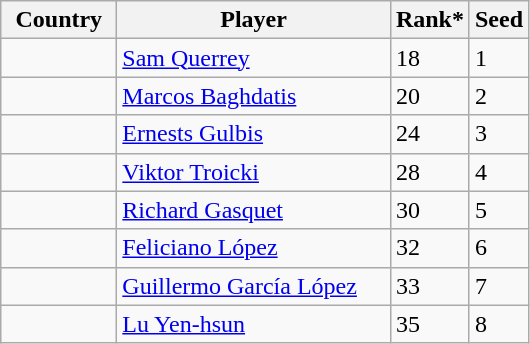<table class="sortable wikitable">
<tr>
<th width="70">Country</th>
<th width="175">Player</th>
<th>Rank*</th>
<th>Seed</th>
</tr>
<tr>
<td></td>
<td><a href='#'>Sam Querrey</a></td>
<td>18</td>
<td>1</td>
</tr>
<tr>
<td></td>
<td><a href='#'>Marcos Baghdatis</a></td>
<td>20</td>
<td>2</td>
</tr>
<tr>
<td></td>
<td><a href='#'>Ernests Gulbis</a></td>
<td>24</td>
<td>3</td>
</tr>
<tr>
<td></td>
<td><a href='#'>Viktor Troicki</a></td>
<td>28</td>
<td>4</td>
</tr>
<tr>
<td></td>
<td><a href='#'>Richard Gasquet</a></td>
<td>30</td>
<td>5</td>
</tr>
<tr>
<td></td>
<td><a href='#'>Feliciano López</a></td>
<td>32</td>
<td>6</td>
</tr>
<tr>
<td></td>
<td><a href='#'>Guillermo García López</a></td>
<td>33</td>
<td>7</td>
</tr>
<tr>
<td></td>
<td><a href='#'>Lu Yen-hsun</a></td>
<td>35</td>
<td>8</td>
</tr>
</table>
